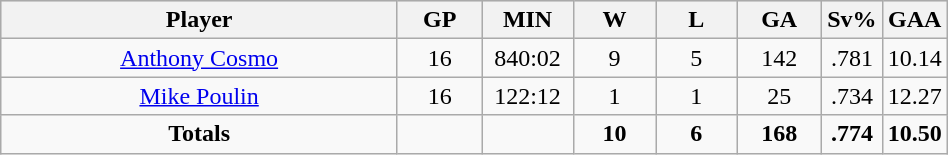<table class="wikitable sortable" width="50%">
<tr align="center"  bgcolor="#dddddd">
<th width="50%">Player</th>
<th width="10%">GP</th>
<th width="10%">MIN</th>
<th width="10%">W</th>
<th width="10%">L</th>
<th width="10%">GA</th>
<th width="10%">Sv%</th>
<th width="10%">GAA</th>
</tr>
<tr align=center>
<td><a href='#'>Anthony Cosmo</a></td>
<td>16</td>
<td>840:02</td>
<td>9</td>
<td>5</td>
<td>142</td>
<td>.781</td>
<td>10.14</td>
</tr>
<tr align=center>
<td><a href='#'>Mike Poulin</a></td>
<td>16</td>
<td>122:12</td>
<td>1</td>
<td>1</td>
<td>25</td>
<td>.734</td>
<td>12.27</td>
</tr>
<tr align=center>
<td><strong>Totals</strong></td>
<td></td>
<td></td>
<td><strong>10</strong></td>
<td><strong>6</strong></td>
<td><strong> 168</strong></td>
<td><strong> .774</strong></td>
<td><strong> 10.50</strong></td>
</tr>
</table>
